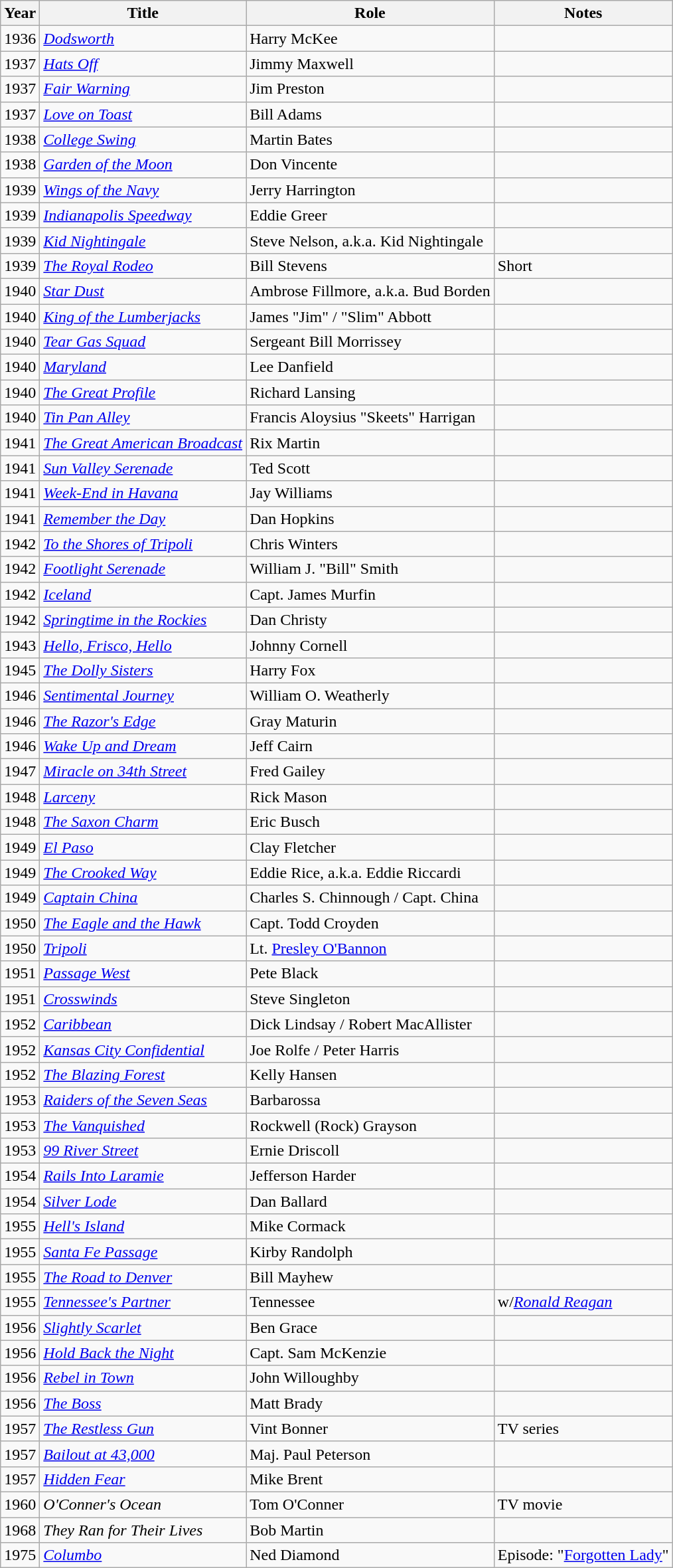<table class=wikitable>
<tr>
<th>Year</th>
<th>Title</th>
<th>Role</th>
<th>Notes</th>
</tr>
<tr>
<td>1936</td>
<td><em><a href='#'>Dodsworth</a></em></td>
<td>Harry McKee</td>
<td></td>
</tr>
<tr>
<td>1937</td>
<td><em><a href='#'>Hats Off</a></em></td>
<td>Jimmy Maxwell</td>
<td></td>
</tr>
<tr>
<td>1937</td>
<td><em><a href='#'>Fair Warning</a></em></td>
<td>Jim Preston</td>
<td></td>
</tr>
<tr>
<td>1937</td>
<td><em><a href='#'>Love on Toast</a></em></td>
<td>Bill Adams</td>
<td></td>
</tr>
<tr>
<td>1938</td>
<td><em><a href='#'>College Swing</a></em></td>
<td>Martin Bates</td>
<td></td>
</tr>
<tr>
<td>1938</td>
<td><em><a href='#'>Garden of the Moon</a></em></td>
<td>Don Vincente</td>
<td></td>
</tr>
<tr>
<td>1939</td>
<td><em><a href='#'>Wings of the Navy</a></em></td>
<td>Jerry Harrington</td>
<td></td>
</tr>
<tr>
<td>1939</td>
<td><em><a href='#'>Indianapolis Speedway</a></em></td>
<td>Eddie Greer</td>
<td></td>
</tr>
<tr>
<td>1939</td>
<td><em><a href='#'>Kid Nightingale</a></em></td>
<td>Steve Nelson, a.k.a. Kid Nightingale</td>
<td></td>
</tr>
<tr>
<td>1939</td>
<td><em><a href='#'>The Royal Rodeo</a> </em></td>
<td>Bill Stevens</td>
<td>Short</td>
</tr>
<tr>
<td>1940</td>
<td><em><a href='#'>Star Dust</a></em></td>
<td>Ambrose Fillmore, a.k.a. Bud Borden</td>
<td></td>
</tr>
<tr>
<td>1940</td>
<td><em><a href='#'>King of the Lumberjacks</a></em></td>
<td>James "Jim" / "Slim" Abbott</td>
<td></td>
</tr>
<tr>
<td>1940</td>
<td><em><a href='#'>Tear Gas Squad</a></em></td>
<td>Sergeant Bill Morrissey</td>
<td></td>
</tr>
<tr>
<td>1940</td>
<td><em><a href='#'>Maryland</a></em></td>
<td>Lee Danfield</td>
<td></td>
</tr>
<tr>
<td>1940</td>
<td><em><a href='#'>The Great Profile</a></em></td>
<td>Richard Lansing</td>
<td></td>
</tr>
<tr>
<td>1940</td>
<td><em><a href='#'>Tin Pan Alley</a></em></td>
<td>Francis Aloysius "Skeets" Harrigan</td>
<td></td>
</tr>
<tr>
<td>1941</td>
<td><em><a href='#'>The Great American Broadcast</a></em></td>
<td>Rix Martin</td>
<td></td>
</tr>
<tr>
<td>1941</td>
<td><em><a href='#'>Sun Valley Serenade</a></em></td>
<td>Ted Scott</td>
<td></td>
</tr>
<tr>
<td>1941</td>
<td><em><a href='#'>Week-End in Havana</a></em></td>
<td>Jay Williams</td>
<td></td>
</tr>
<tr>
<td>1941</td>
<td><em><a href='#'>Remember the Day</a></em></td>
<td>Dan Hopkins</td>
<td></td>
</tr>
<tr>
<td>1942</td>
<td><em><a href='#'>To the Shores of Tripoli</a></em></td>
<td>Chris Winters</td>
<td></td>
</tr>
<tr>
<td>1942</td>
<td><em><a href='#'>Footlight Serenade</a></em></td>
<td>William J. "Bill" Smith</td>
<td></td>
</tr>
<tr>
<td>1942</td>
<td><em><a href='#'>Iceland</a></em></td>
<td>Capt. James Murfin</td>
<td></td>
</tr>
<tr>
<td>1942</td>
<td><em><a href='#'>Springtime in the Rockies</a></em></td>
<td>Dan Christy</td>
<td></td>
</tr>
<tr>
<td>1943</td>
<td><em><a href='#'>Hello, Frisco, Hello</a></em></td>
<td>Johnny Cornell</td>
<td></td>
</tr>
<tr>
<td>1945</td>
<td><em><a href='#'>The Dolly Sisters</a></em></td>
<td>Harry Fox</td>
<td></td>
</tr>
<tr>
<td>1946</td>
<td><em><a href='#'>Sentimental Journey</a></em></td>
<td>William O. Weatherly</td>
<td></td>
</tr>
<tr>
<td>1946</td>
<td><em><a href='#'>The Razor's Edge</a></em></td>
<td>Gray Maturin</td>
<td></td>
</tr>
<tr>
<td>1946</td>
<td><em><a href='#'>Wake Up and Dream</a></em></td>
<td>Jeff Cairn</td>
<td></td>
</tr>
<tr>
<td>1947</td>
<td><em><a href='#'>Miracle on 34th Street</a></em></td>
<td>Fred Gailey</td>
<td></td>
</tr>
<tr>
<td>1948</td>
<td><em><a href='#'>Larceny</a></em></td>
<td>Rick Mason</td>
<td></td>
</tr>
<tr>
<td>1948</td>
<td><em><a href='#'>The Saxon Charm</a></em></td>
<td>Eric Busch</td>
<td></td>
</tr>
<tr>
<td>1949</td>
<td><em><a href='#'>El Paso</a></em></td>
<td>Clay Fletcher</td>
<td></td>
</tr>
<tr>
<td>1949</td>
<td><em><a href='#'>The Crooked Way</a></em></td>
<td>Eddie Rice, a.k.a. Eddie Riccardi</td>
<td></td>
</tr>
<tr>
<td>1949</td>
<td><em><a href='#'>Captain China</a></em></td>
<td>Charles S. Chinnough / Capt. China</td>
<td></td>
</tr>
<tr>
<td>1950</td>
<td><em><a href='#'>The Eagle and the Hawk</a></em></td>
<td>Capt. Todd Croyden</td>
<td></td>
</tr>
<tr>
<td>1950</td>
<td><em><a href='#'>Tripoli</a></em></td>
<td>Lt. <a href='#'>Presley O'Bannon</a></td>
<td></td>
</tr>
<tr>
<td>1951</td>
<td><em><a href='#'>Passage West</a></em></td>
<td>Pete Black</td>
<td></td>
</tr>
<tr>
<td>1951</td>
<td><em><a href='#'>Crosswinds</a></em></td>
<td>Steve Singleton</td>
<td></td>
</tr>
<tr>
<td>1952</td>
<td><em><a href='#'>Caribbean</a></em></td>
<td>Dick Lindsay / Robert MacAllister</td>
<td></td>
</tr>
<tr>
<td>1952</td>
<td><em><a href='#'>Kansas City Confidential</a></em></td>
<td>Joe Rolfe / Peter Harris</td>
<td></td>
</tr>
<tr>
<td>1952</td>
<td><em><a href='#'>The Blazing Forest</a></em></td>
<td>Kelly Hansen</td>
<td></td>
</tr>
<tr>
<td>1953</td>
<td><em><a href='#'>Raiders of the Seven Seas</a></em></td>
<td>Barbarossa</td>
<td></td>
</tr>
<tr>
<td>1953</td>
<td><em><a href='#'>The Vanquished</a></em></td>
<td>Rockwell (Rock) Grayson</td>
<td></td>
</tr>
<tr>
<td>1953</td>
<td><em><a href='#'>99 River Street</a></em></td>
<td>Ernie Driscoll</td>
<td></td>
</tr>
<tr>
<td>1954</td>
<td><em><a href='#'>Rails Into Laramie</a></em></td>
<td>Jefferson Harder</td>
<td></td>
</tr>
<tr>
<td>1954</td>
<td><em><a href='#'>Silver Lode</a></em></td>
<td>Dan Ballard</td>
<td></td>
</tr>
<tr>
<td>1955</td>
<td><em><a href='#'>Hell's Island</a></em></td>
<td>Mike Cormack</td>
<td></td>
</tr>
<tr>
<td>1955</td>
<td><em><a href='#'>Santa Fe Passage</a></em></td>
<td>Kirby Randolph</td>
<td></td>
</tr>
<tr>
<td>1955</td>
<td><em><a href='#'>The Road to Denver</a></em></td>
<td>Bill Mayhew</td>
<td></td>
</tr>
<tr>
<td>1955</td>
<td><em><a href='#'>Tennessee's Partner</a></em></td>
<td>Tennessee</td>
<td>w/<em><a href='#'>Ronald Reagan</a></em></td>
</tr>
<tr>
<td>1956</td>
<td><em><a href='#'>Slightly Scarlet</a></em></td>
<td>Ben Grace</td>
<td></td>
</tr>
<tr>
<td>1956</td>
<td><em><a href='#'>Hold Back the Night</a></em></td>
<td>Capt. Sam McKenzie</td>
<td></td>
</tr>
<tr>
<td>1956</td>
<td><em><a href='#'>Rebel in Town</a></em></td>
<td>John Willoughby</td>
<td></td>
</tr>
<tr>
<td>1956</td>
<td><em><a href='#'>The Boss</a></em></td>
<td>Matt Brady</td>
<td></td>
</tr>
<tr>
<td>1957</td>
<td><em><a href='#'>The Restless Gun</a></em></td>
<td>Vint Bonner</td>
<td>TV series</td>
</tr>
<tr>
<td>1957</td>
<td><em><a href='#'>Bailout at 43,000</a></em></td>
<td>Maj. Paul Peterson</td>
<td></td>
</tr>
<tr>
<td>1957</td>
<td><em><a href='#'>Hidden Fear</a></em></td>
<td>Mike Brent</td>
<td></td>
</tr>
<tr>
<td>1960</td>
<td><em>O'Conner's Ocean</em></td>
<td>Tom O'Conner</td>
<td>TV movie</td>
</tr>
<tr>
<td>1968</td>
<td><em>They Ran for Their Lives</em></td>
<td>Bob Martin</td>
<td></td>
</tr>
<tr>
<td>1975</td>
<td><em><a href='#'>Columbo</a></em></td>
<td>Ned Diamond</td>
<td>Episode: "<a href='#'>Forgotten Lady</a>"</td>
</tr>
</table>
